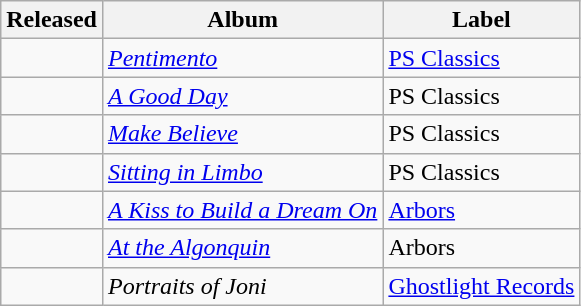<table class="wikitable">
<tr>
<th>Released</th>
<th>Album</th>
<th>Label</th>
</tr>
<tr>
<td></td>
<td><em><a href='#'>Pentimento</a></em></td>
<td><a href='#'>PS Classics</a></td>
</tr>
<tr>
<td></td>
<td><em><a href='#'>A Good Day</a></em></td>
<td>PS Classics</td>
</tr>
<tr>
<td></td>
<td><em><a href='#'>Make Believe</a></em></td>
<td>PS Classics</td>
</tr>
<tr>
<td></td>
<td><em><a href='#'>Sitting in Limbo</a></em></td>
<td>PS Classics</td>
</tr>
<tr>
<td></td>
<td><em><a href='#'>A Kiss to Build a Dream On</a></em></td>
<td><a href='#'>Arbors</a></td>
</tr>
<tr>
<td></td>
<td><em><a href='#'>At the Algonquin</a></em></td>
<td>Arbors</td>
</tr>
<tr>
<td></td>
<td><em>Portraits of Joni</em></td>
<td><a href='#'>Ghostlight Records</a></td>
</tr>
</table>
